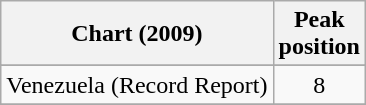<table class="wikitable sortable">
<tr>
<th align="center">Chart (2009)</th>
<th align="center">Peak<br>position</th>
</tr>
<tr>
</tr>
<tr>
</tr>
<tr>
<td>Venezuela (Record Report)</td>
<td align="center">8</td>
</tr>
<tr>
</tr>
</table>
